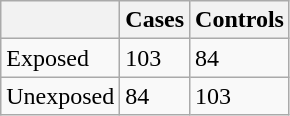<table class="wikitable">
<tr>
<th></th>
<th>Cases</th>
<th>Controls</th>
</tr>
<tr>
<td>Exposed</td>
<td>103</td>
<td>84</td>
</tr>
<tr>
<td>Unexposed</td>
<td>84</td>
<td>103</td>
</tr>
</table>
